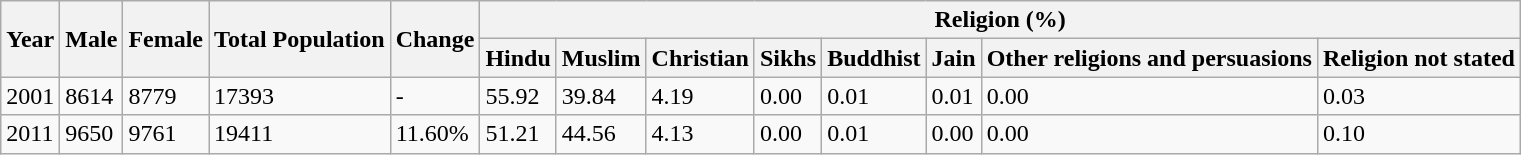<table class="wikitable">
<tr>
<th rowspan="2">Year</th>
<th rowspan="2">Male</th>
<th rowspan="2">Female</th>
<th rowspan="2">Total Population</th>
<th rowspan="2">Change</th>
<th colspan="8">Religion (%)</th>
</tr>
<tr>
<th>Hindu</th>
<th>Muslim</th>
<th>Christian</th>
<th>Sikhs</th>
<th>Buddhist</th>
<th>Jain</th>
<th>Other religions and persuasions</th>
<th>Religion not stated</th>
</tr>
<tr>
<td>2001</td>
<td>8614</td>
<td>8779</td>
<td>17393</td>
<td>-</td>
<td>55.92</td>
<td>39.84</td>
<td>4.19</td>
<td>0.00</td>
<td>0.01</td>
<td>0.01</td>
<td>0.00</td>
<td>0.03</td>
</tr>
<tr>
<td>2011</td>
<td>9650</td>
<td>9761</td>
<td>19411</td>
<td>11.60%</td>
<td>51.21</td>
<td>44.56</td>
<td>4.13</td>
<td>0.00</td>
<td>0.01</td>
<td>0.00</td>
<td>0.00</td>
<td>0.10</td>
</tr>
</table>
